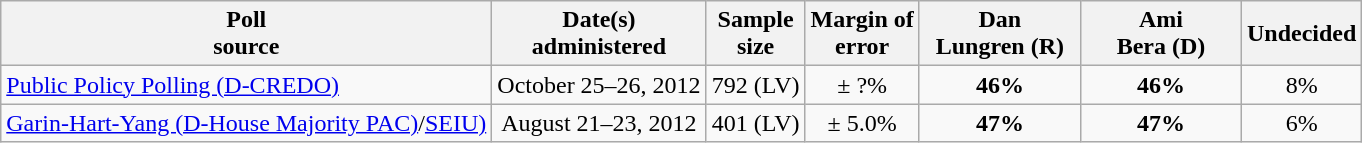<table class="wikitable">
<tr>
<th>Poll<br>source</th>
<th>Date(s)<br>administered</th>
<th>Sample<br>size</th>
<th>Margin of<br>error</th>
<th style="width:100px;">Dan<br>Lungren (R)</th>
<th style="width:100px;">Ami<br>Bera (D)</th>
<th>Undecided</th>
</tr>
<tr>
<td><a href='#'>Public Policy Polling (D-CREDO)</a></td>
<td align=center>October 25–26, 2012</td>
<td align=center>792 (LV)</td>
<td align=center>± ?%</td>
<td align=center><strong>46%</strong></td>
<td align=center><strong>46%</strong></td>
<td align=center>8%</td>
</tr>
<tr>
<td><a href='#'>Garin-Hart-Yang (D-House Majority PAC)</a>/<a href='#'>SEIU)</a></td>
<td align=center>August 21–23, 2012</td>
<td align=center>401 (LV)</td>
<td align=center>± 5.0%</td>
<td align=center><strong>47%</strong></td>
<td align=center><strong>47%</strong></td>
<td align=center>6%</td>
</tr>
</table>
